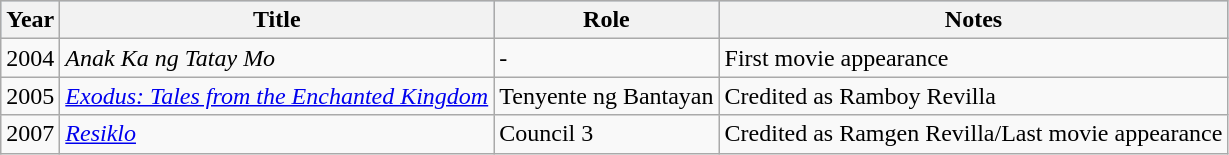<table class="wikitable">
<tr style="background:#b0c4de;">
<th>Year</th>
<th>Title</th>
<th>Role</th>
<th>Notes</th>
</tr>
<tr>
<td>2004</td>
<td><em>Anak Ka ng Tatay Mo</em></td>
<td>-</td>
<td>First movie appearance</td>
</tr>
<tr>
<td>2005</td>
<td><em><a href='#'>Exodus: Tales from the Enchanted Kingdom</a></em></td>
<td>Tenyente ng Bantayan</td>
<td>Credited as Ramboy Revilla</td>
</tr>
<tr>
<td>2007</td>
<td><em><a href='#'>Resiklo</a></em></td>
<td>Council 3</td>
<td>Credited as Ramgen Revilla/Last movie appearance</td>
</tr>
</table>
